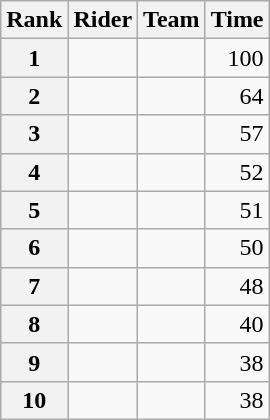<table class="wikitable" margin-bottom:0;">
<tr>
<th scope="col">Rank</th>
<th scope="col">Rider</th>
<th scope="col">Team</th>
<th scope="col">Time</th>
</tr>
<tr>
<th scope="row">1</th>
<td> </td>
<td></td>
<td align="right">100</td>
</tr>
<tr>
<th scope="row">2</th>
<td></td>
<td></td>
<td align="right">64</td>
</tr>
<tr>
<th scope="row">3</th>
<td></td>
<td></td>
<td align="right">57</td>
</tr>
<tr>
<th scope="row">4</th>
<td> </td>
<td></td>
<td align="right">52</td>
</tr>
<tr>
<th scope="row">5</th>
<td></td>
<td></td>
<td align="right">51</td>
</tr>
<tr>
<th scope="row">6</th>
<td></td>
<td></td>
<td align="right">50</td>
</tr>
<tr>
<th scope="row">7</th>
<td> </td>
<td></td>
<td align="right">48</td>
</tr>
<tr>
<th scope="row">8</th>
<td></td>
<td></td>
<td align="right">40</td>
</tr>
<tr>
<th scope="row">9</th>
<td></td>
<td></td>
<td align="right">38</td>
</tr>
<tr>
<th scope="row">10</th>
<td></td>
<td></td>
<td align="right">38</td>
</tr>
</table>
